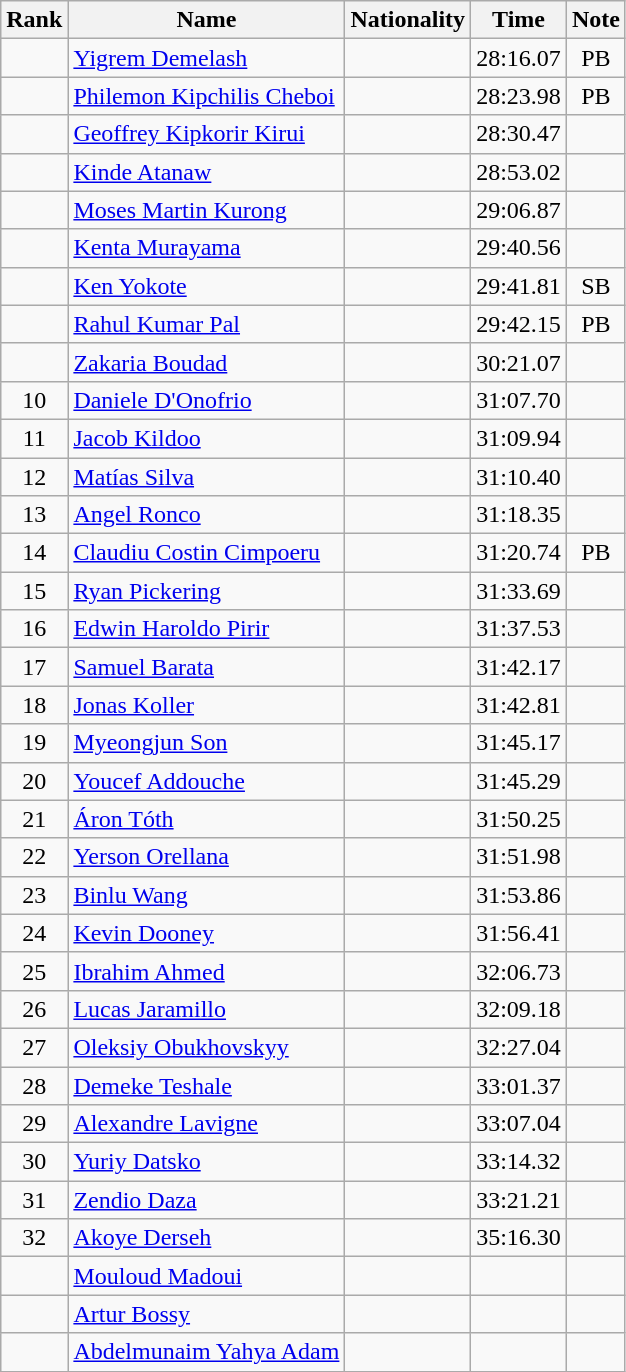<table class="wikitable sortable" style="text-align:center">
<tr>
<th>Rank</th>
<th>Name</th>
<th>Nationality</th>
<th>Time</th>
<th>Note</th>
</tr>
<tr>
<td></td>
<td align=left><a href='#'>Yigrem Demelash</a></td>
<td align=left></td>
<td>28:16.07</td>
<td>PB</td>
</tr>
<tr>
<td></td>
<td align=left><a href='#'>Philemon Kipchilis Cheboi</a></td>
<td align=left></td>
<td>28:23.98</td>
<td>PB</td>
</tr>
<tr>
<td></td>
<td align=left><a href='#'>Geoffrey Kipkorir Kirui</a></td>
<td align=left></td>
<td>28:30.47</td>
<td></td>
</tr>
<tr>
<td></td>
<td align=left><a href='#'>Kinde Atanaw</a></td>
<td align=left></td>
<td>28:53.02</td>
<td></td>
</tr>
<tr>
<td></td>
<td align=left><a href='#'>Moses Martin Kurong</a></td>
<td align=left></td>
<td>29:06.87</td>
<td></td>
</tr>
<tr>
<td></td>
<td align=left><a href='#'>Kenta Murayama</a></td>
<td align=left></td>
<td>29:40.56</td>
<td></td>
</tr>
<tr>
<td></td>
<td align=left><a href='#'>Ken Yokote</a></td>
<td align=left></td>
<td>29:41.81</td>
<td>SB</td>
</tr>
<tr>
<td></td>
<td align=left><a href='#'>Rahul Kumar Pal</a></td>
<td align=left></td>
<td>29:42.15</td>
<td>PB</td>
</tr>
<tr>
<td></td>
<td align=left><a href='#'>Zakaria Boudad</a></td>
<td align=left></td>
<td>30:21.07</td>
<td></td>
</tr>
<tr>
<td>10</td>
<td align=left><a href='#'>Daniele D'Onofrio</a></td>
<td align=left></td>
<td>31:07.70</td>
<td></td>
</tr>
<tr>
<td>11</td>
<td align=left><a href='#'>Jacob Kildoo</a></td>
<td align=left></td>
<td>31:09.94</td>
<td></td>
</tr>
<tr>
<td>12</td>
<td align=left><a href='#'>Matías Silva</a></td>
<td align=left></td>
<td>31:10.40</td>
<td></td>
</tr>
<tr>
<td>13</td>
<td align=left><a href='#'>Angel Ronco</a></td>
<td align=left></td>
<td>31:18.35</td>
<td></td>
</tr>
<tr>
<td>14</td>
<td align=left><a href='#'>Claudiu Costin Cimpoeru</a></td>
<td align=left></td>
<td>31:20.74</td>
<td>PB</td>
</tr>
<tr>
<td>15</td>
<td align=left><a href='#'>Ryan Pickering</a></td>
<td align=left></td>
<td>31:33.69</td>
<td></td>
</tr>
<tr>
<td>16</td>
<td align=left><a href='#'>Edwin Haroldo Pirir</a></td>
<td align=left></td>
<td>31:37.53</td>
<td></td>
</tr>
<tr>
<td>17</td>
<td align=left><a href='#'>Samuel Barata</a></td>
<td align=left></td>
<td>31:42.17</td>
<td></td>
</tr>
<tr>
<td>18</td>
<td align=left><a href='#'>Jonas Koller</a></td>
<td align=left></td>
<td>31:42.81</td>
<td></td>
</tr>
<tr>
<td>19</td>
<td align=left><a href='#'>Myeongjun Son</a></td>
<td align=left></td>
<td>31:45.17</td>
<td></td>
</tr>
<tr>
<td>20</td>
<td align=left><a href='#'>Youcef Addouche</a></td>
<td align=left></td>
<td>31:45.29</td>
<td></td>
</tr>
<tr>
<td>21</td>
<td align=left><a href='#'>Áron Tóth</a></td>
<td align=left></td>
<td>31:50.25</td>
<td></td>
</tr>
<tr>
<td>22</td>
<td align=left><a href='#'>Yerson Orellana</a></td>
<td align=left></td>
<td>31:51.98</td>
<td></td>
</tr>
<tr>
<td>23</td>
<td align=left><a href='#'>Binlu Wang</a></td>
<td align=left></td>
<td>31:53.86</td>
<td></td>
</tr>
<tr>
<td>24</td>
<td align=left><a href='#'>Kevin Dooney</a></td>
<td align=left></td>
<td>31:56.41</td>
<td></td>
</tr>
<tr>
<td>25</td>
<td align=left><a href='#'>Ibrahim Ahmed</a></td>
<td align=left></td>
<td>32:06.73</td>
<td></td>
</tr>
<tr>
<td>26</td>
<td align=left><a href='#'>Lucas Jaramillo</a></td>
<td align=left></td>
<td>32:09.18</td>
<td></td>
</tr>
<tr>
<td>27</td>
<td align=left><a href='#'>Oleksiy Obukhovskyy</a></td>
<td align=left></td>
<td>32:27.04</td>
<td></td>
</tr>
<tr>
<td>28</td>
<td align=left><a href='#'>Demeke Teshale</a></td>
<td align=left></td>
<td>33:01.37</td>
<td></td>
</tr>
<tr>
<td>29</td>
<td align=left><a href='#'>Alexandre Lavigne</a></td>
<td align=left></td>
<td>33:07.04</td>
<td></td>
</tr>
<tr>
<td>30</td>
<td align=left><a href='#'>Yuriy Datsko</a></td>
<td align=left></td>
<td>33:14.32</td>
<td></td>
</tr>
<tr>
<td>31</td>
<td align=left><a href='#'>Zendio Daza</a></td>
<td align=left></td>
<td>33:21.21</td>
<td></td>
</tr>
<tr>
<td>32</td>
<td align=left><a href='#'>Akoye Derseh</a></td>
<td align=left></td>
<td>35:16.30</td>
<td></td>
</tr>
<tr>
<td></td>
<td align=left><a href='#'>Mouloud Madoui</a></td>
<td align=left></td>
<td></td>
<td></td>
</tr>
<tr>
<td></td>
<td align=left><a href='#'>Artur Bossy</a></td>
<td align=left></td>
<td></td>
<td></td>
</tr>
<tr>
<td></td>
<td align=left><a href='#'>Abdelmunaim Yahya Adam</a></td>
<td align=left></td>
<td></td>
<td></td>
</tr>
</table>
